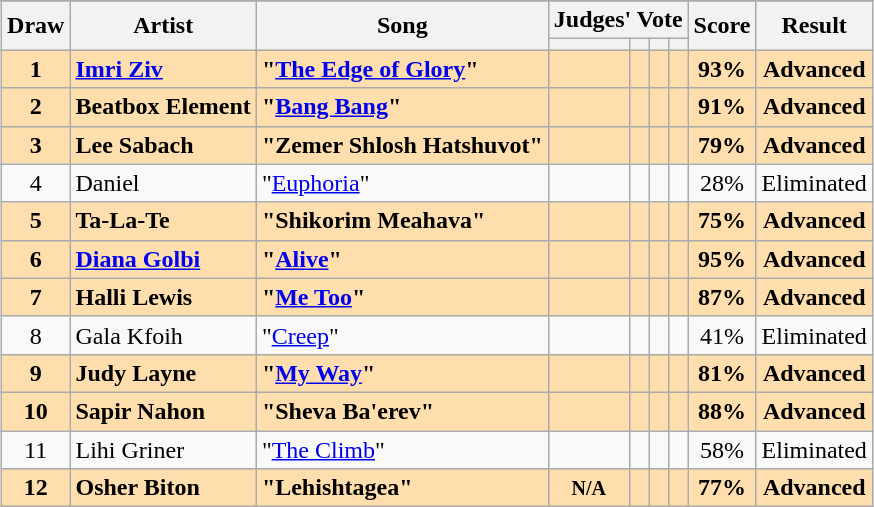<table class="sortable wikitable" style="margin: 1em auto 1em auto; text-align:center;">
<tr>
</tr>
<tr>
<th rowspan="2">Draw</th>
<th rowspan="2">Artist</th>
<th rowspan="2">Song</th>
<th colspan="4" class="unsortable">Judges' Vote</th>
<th rowspan="2">Score</th>
<th rowspan="2">Result</th>
</tr>
<tr>
<th class="unsortable"></th>
<th class="unsortable"></th>
<th class="unsortable"></th>
<th class="unsortable"></th>
</tr>
<tr style="font-weight:bold; background:#FFDEAD;">
<td>1</td>
<td align="left"><a href='#'>Imri Ziv</a></td>
<td align="left">"<a href='#'>The Edge of Glory</a>"</td>
<td></td>
<td></td>
<td></td>
<td></td>
<td>93%</td>
<td>Advanced</td>
</tr>
<tr style="font-weight:bold; background:#FFDEAD;">
<td>2</td>
<td align="left">Beatbox Element</td>
<td align="left">"<a href='#'>Bang Bang</a>"</td>
<td></td>
<td></td>
<td></td>
<td></td>
<td>91%</td>
<td>Advanced</td>
</tr>
<tr style="font-weight:bold; background:#FFDEAD;">
<td>3</td>
<td align="left">Lee Sabach</td>
<td align="left">"Zemer Shlosh Hatshuvot"</td>
<td></td>
<td></td>
<td></td>
<td></td>
<td>79%</td>
<td>Advanced</td>
</tr>
<tr>
<td>4</td>
<td align="left">Daniel</td>
<td align="left">"<a href='#'>Euphoria</a>"</td>
<td></td>
<td></td>
<td></td>
<td></td>
<td>28%</td>
<td>Eliminated</td>
</tr>
<tr style="font-weight:bold; background:#FFDEAD;">
<td>5</td>
<td align="left">Ta-La-Te</td>
<td align="left">"Shikorim Meahava"</td>
<td></td>
<td></td>
<td></td>
<td></td>
<td>75%</td>
<td>Advanced</td>
</tr>
<tr style="font-weight:bold; background:#FFDEAD;">
<td>6</td>
<td align="left"><a href='#'>Diana Golbi</a></td>
<td align="left">"<a href='#'>Alive</a>"</td>
<td></td>
<td></td>
<td></td>
<td></td>
<td>95%</td>
<td>Advanced</td>
</tr>
<tr style="font-weight:bold; background:#FFDEAD;">
<td>7</td>
<td align="left">Halli Lewis</td>
<td align="left">"<a href='#'>Me Too</a>"</td>
<td></td>
<td></td>
<td></td>
<td></td>
<td>87%</td>
<td>Advanced</td>
</tr>
<tr>
<td>8</td>
<td align="left">Gala Kfoih</td>
<td align="left">"<a href='#'>Creep</a>"</td>
<td></td>
<td></td>
<td></td>
<td></td>
<td>41%</td>
<td>Eliminated</td>
</tr>
<tr style="font-weight:bold; background:#FFDEAD;">
<td>9</td>
<td align="left">Judy Layne</td>
<td align="left">"<a href='#'>My Way</a>"</td>
<td></td>
<td></td>
<td></td>
<td></td>
<td>81%</td>
<td>Advanced</td>
</tr>
<tr style="font-weight:bold; background:#FFDEAD;">
<td>10</td>
<td align="left">Sapir Nahon</td>
<td align="left">"Sheva Ba'erev"</td>
<td></td>
<td></td>
<td></td>
<td></td>
<td>88%</td>
<td>Advanced</td>
</tr>
<tr>
<td>11</td>
<td align="left">Lihi Griner</td>
<td align="left">"<a href='#'>The Climb</a>"</td>
<td></td>
<td></td>
<td></td>
<td></td>
<td>58%</td>
<td>Eliminated</td>
</tr>
<tr style="font-weight:bold; background:#FFDEAD;">
<td>12</td>
<td align="left">Osher Biton</td>
<td align="left">"Lehishtagea"</td>
<td><small>N/A</small></td>
<td></td>
<td></td>
<td></td>
<td>77%</td>
<td>Advanced</td>
</tr>
</table>
